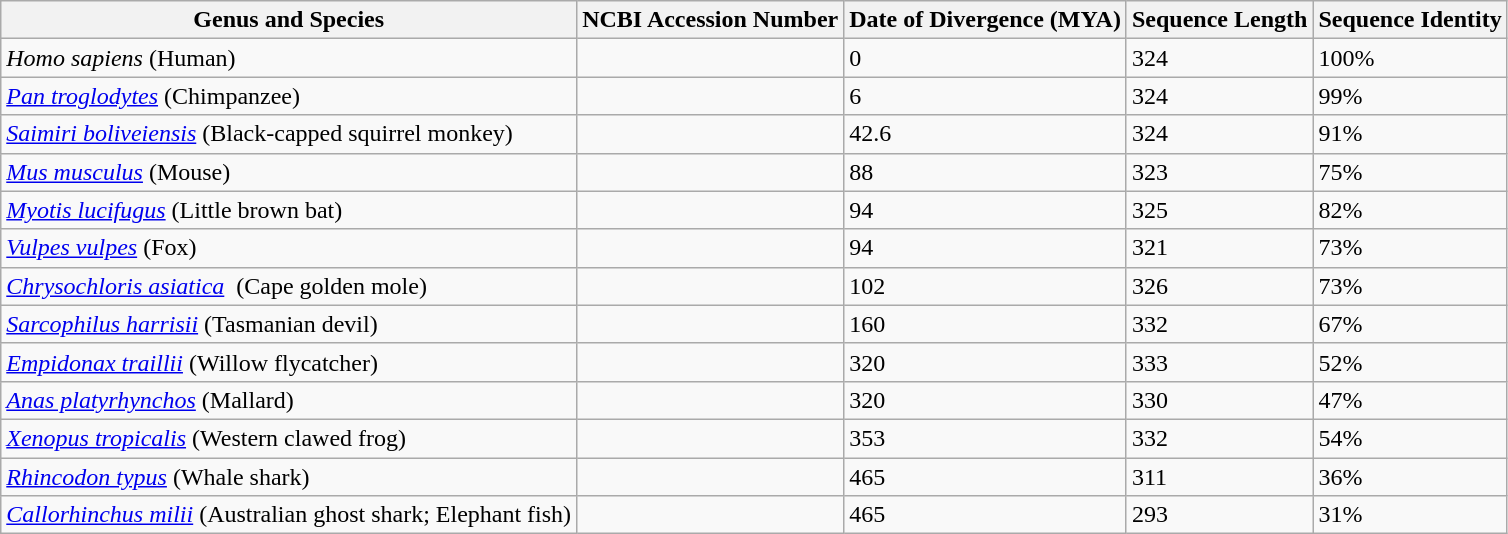<table class="wikitable">
<tr>
<th>Genus and Species</th>
<th>NCBI Accession Number</th>
<th>Date of Divergence (MYA)</th>
<th>Sequence Length</th>
<th>Sequence Identity</th>
</tr>
<tr>
<td><em>Homo sapiens</em> (Human)</td>
<td></td>
<td>0</td>
<td>324</td>
<td>100%</td>
</tr>
<tr>
<td><em><a href='#'>Pan troglodytes</a></em> (Chimpanzee)</td>
<td></td>
<td>6</td>
<td>324</td>
<td>99%</td>
</tr>
<tr>
<td><em><a href='#'>Saimiri boliveiensis</a></em> (Black-capped squirrel monkey)  </td>
<td> </td>
<td>42.6</td>
<td>324</td>
<td>91%</td>
</tr>
<tr>
<td><em><a href='#'>Mus musculus</a></em> (Mouse)</td>
<td></td>
<td>88</td>
<td>323</td>
<td>75%</td>
</tr>
<tr>
<td><em><a href='#'>Myotis lucifugus</a></em> (Little brown bat)</td>
<td></td>
<td>94</td>
<td>325</td>
<td>82%</td>
</tr>
<tr>
<td><em><a href='#'>Vulpes vulpes</a></em> (Fox)</td>
<td></td>
<td>94</td>
<td>321</td>
<td>73%</td>
</tr>
<tr>
<td><em><a href='#'>Chrysochloris asiatica</a></em>  (Cape golden mole)</td>
<td> </td>
<td>102</td>
<td>326</td>
<td>73%</td>
</tr>
<tr>
<td><em><a href='#'>Sarcophilus harrisii</a></em> (Tasmanian devil)</td>
<td></td>
<td>160</td>
<td>332</td>
<td>67%</td>
</tr>
<tr>
<td><em><a href='#'>Empidonax traillii</a></em> (Willow flycatcher)</td>
<td></td>
<td>320</td>
<td>333</td>
<td>52%</td>
</tr>
<tr>
<td><em><a href='#'>Anas platyrhynchos</a></em> (Mallard)</td>
<td> </td>
<td>320</td>
<td>330</td>
<td>47%</td>
</tr>
<tr>
<td><em><a href='#'>Xenopus tropicalis</a></em> (Western clawed frog)</td>
<td></td>
<td>353</td>
<td>332</td>
<td>54%</td>
</tr>
<tr>
<td><em><a href='#'>Rhincodon typus</a></em> (Whale shark)</td>
<td>  </td>
<td>465</td>
<td>311</td>
<td>36%</td>
</tr>
<tr>
<td><em><a href='#'>Callorhinchus milii</a></em> (Australian ghost shark; Elephant fish)</td>
<td></td>
<td>465</td>
<td>293</td>
<td>31%</td>
</tr>
</table>
